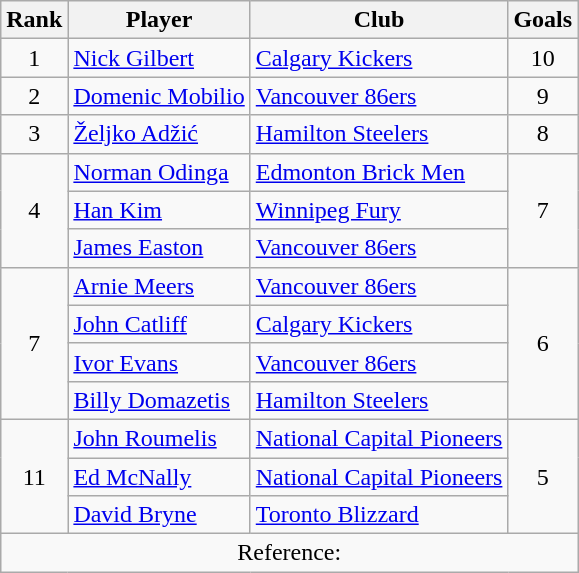<table class="wikitable">
<tr>
<th>Rank</th>
<th>Player</th>
<th>Club</th>
<th>Goals</th>
</tr>
<tr>
<td rowspan="1" align=center>1</td>
<td> <a href='#'>Nick Gilbert</a></td>
<td><a href='#'>Calgary Kickers</a></td>
<td align=center>10</td>
</tr>
<tr>
<td rowspan="1" align=center>2</td>
<td> <a href='#'>Domenic Mobilio</a></td>
<td><a href='#'>Vancouver 86ers</a></td>
<td align=center>9</td>
</tr>
<tr>
<td rowspan="1" align=center>3</td>
<td> <a href='#'>Željko Adžić</a></td>
<td><a href='#'>Hamilton Steelers</a></td>
<td align=center>8</td>
</tr>
<tr>
<td rowspan="3" align=center>4</td>
<td> <a href='#'>Norman Odinga</a></td>
<td><a href='#'>Edmonton Brick Men</a></td>
<td rowspan="3" align=center>7</td>
</tr>
<tr>
<td> <a href='#'>Han Kim</a></td>
<td><a href='#'>Winnipeg Fury</a></td>
</tr>
<tr>
<td> <a href='#'>James Easton</a></td>
<td><a href='#'>Vancouver 86ers</a></td>
</tr>
<tr>
<td rowspan="4" align=center>7</td>
<td> <a href='#'>Arnie Meers</a></td>
<td><a href='#'>Vancouver 86ers</a></td>
<td rowspan="4" align=center>6</td>
</tr>
<tr>
<td> <a href='#'>John Catliff</a></td>
<td><a href='#'>Calgary Kickers</a></td>
</tr>
<tr>
<td> <a href='#'>Ivor Evans</a></td>
<td><a href='#'>Vancouver 86ers</a></td>
</tr>
<tr>
<td> <a href='#'>Billy Domazetis</a></td>
<td><a href='#'>Hamilton Steelers</a></td>
</tr>
<tr>
<td rowspan="3" align=center>11</td>
<td> <a href='#'>John Roumelis</a></td>
<td><a href='#'>National Capital Pioneers</a></td>
<td rowspan="3" align=center>5</td>
</tr>
<tr>
<td> <a href='#'>Ed McNally</a></td>
<td><a href='#'>National Capital Pioneers</a></td>
</tr>
<tr>
<td> <a href='#'>David Bryne</a></td>
<td><a href='#'>Toronto Blizzard</a></td>
</tr>
<tr>
<td colspan=4 align=center>Reference: </td>
</tr>
</table>
